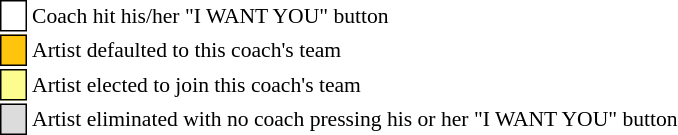<table class="toccolours" style="font-size: 90%; white-space: nowrap;">
<tr>
<td style="background:white; border: 1px solid black;"> <strong></strong> </td>
<td>Coach hit his/her "I WANT YOU" button</td>
</tr>
<tr>
<td style="background:#FFC40C; border: 1px solid black">    </td>
<td>Artist defaulted to this coach's team</td>
</tr>
<tr>
<td style="background:#fdfc8f; border: 1px solid black;">    </td>
<td style="padding-right: 8px">Artist elected to join this coach's team</td>
</tr>
<tr>
<td style="background:#DCDCDC; border: 1px solid black">    </td>
<td>Artist eliminated with no coach pressing his or her "I WANT YOU" button</td>
</tr>
<tr>
</tr>
</table>
